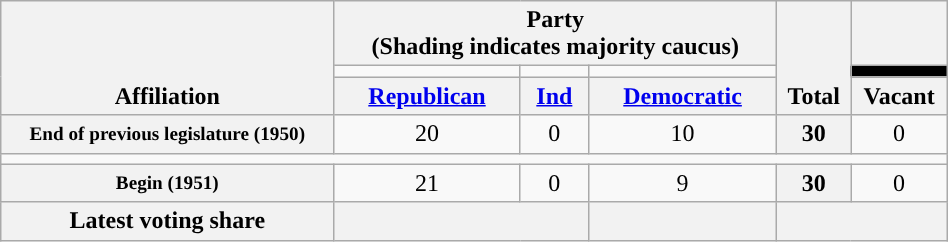<table class=wikitable style="text-align:center; width:50%">
<tr style="vertical-align:bottom;">
<th rowspan=3>Affiliation</th>
<th colspan=3>Party <div>(Shading indicates majority caucus)</div></th>
<th rowspan=3>Total</th>
<th></th>
</tr>
<tr style="height:5px">
<td style="background-color:"></td>
<td style="background-color:"></td>
<td style="background-color:"></td>
<td style="background-color:black"></td>
</tr>
<tr>
<th><a href='#'>Republican</a></th>
<th><a href='#'>Ind</a></th>
<th><a href='#'>Democratic</a></th>
<th>Vacant</th>
</tr>
<tr>
<th nowrap style="font-size:80%">End of previous legislature (1950)</th>
<td>20</td>
<td>0</td>
<td>10</td>
<th>30</th>
<td>0</td>
</tr>
<tr>
<td colspan=6></td>
</tr>
<tr>
<th nowrap style="font-size:80%">Begin (1951)</th>
<td>21</td>
<td>0</td>
<td>9</td>
<th>30</th>
<td>0</td>
</tr>
<tr>
<th>Latest voting share</th>
<th colspan=2 ></th>
<th></th>
<th colspan=2></th>
</tr>
</table>
